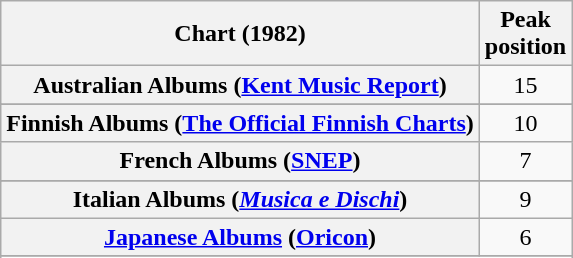<table class="wikitable sortable plainrowheaders">
<tr>
<th>Chart (1982)</th>
<th>Peak<br>position</th>
</tr>
<tr>
<th scope="row">Australian Albums (<a href='#'>Kent Music Report</a>)</th>
<td align="center">15</td>
</tr>
<tr>
</tr>
<tr>
</tr>
<tr>
</tr>
<tr>
<th scope="row">Finnish Albums (<a href='#'>The Official Finnish Charts</a>)</th>
<td align="center">10</td>
</tr>
<tr>
<th scope="row">French Albums (<a href='#'>SNEP</a>)</th>
<td align="center">7</td>
</tr>
<tr>
</tr>
<tr>
<th scope="row">Italian Albums (<em><a href='#'>Musica e Dischi</a></em>)</th>
<td align="center">9</td>
</tr>
<tr>
<th scope="row"><a href='#'>Japanese Albums</a> (<a href='#'>Oricon</a>)</th>
<td align="center">6</td>
</tr>
<tr>
</tr>
<tr>
</tr>
<tr>
</tr>
<tr>
</tr>
<tr>
</tr>
</table>
